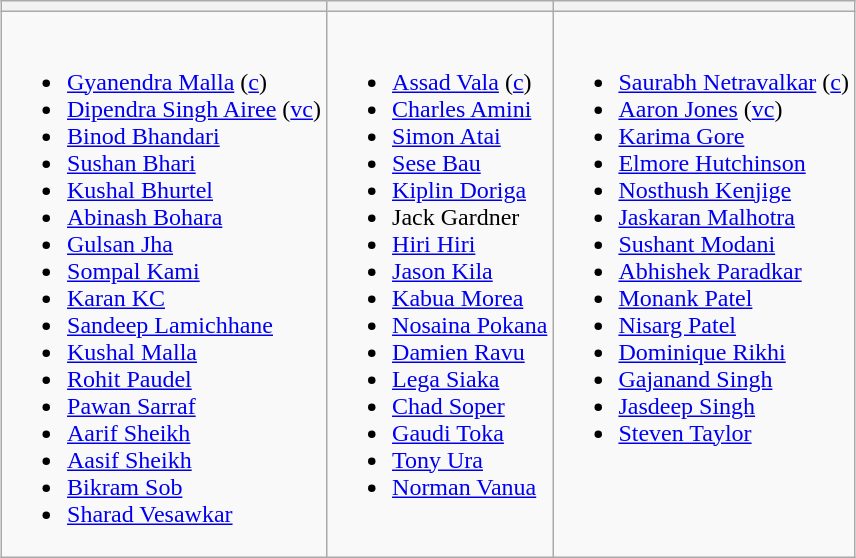<table class="wikitable" style="text-align:left; margin:auto">
<tr>
<th></th>
<th></th>
<th></th>
</tr>
<tr style="vertical-align:top">
<td><br><ul><li><a href='#'>Gyanendra Malla</a> (<a href='#'>c</a>)</li><li><a href='#'>Dipendra Singh Airee</a>  (<a href='#'>vc</a>)</li><li><a href='#'>Binod Bhandari</a></li><li><a href='#'>Sushan Bhari</a></li><li><a href='#'>Kushal Bhurtel</a></li><li><a href='#'>Abinash Bohara</a></li><li><a href='#'>Gulsan Jha</a></li><li><a href='#'>Sompal Kami</a></li><li><a href='#'>Karan KC</a></li><li><a href='#'>Sandeep Lamichhane</a></li><li><a href='#'>Kushal Malla</a></li><li><a href='#'>Rohit Paudel</a></li><li><a href='#'>Pawan Sarraf</a></li><li><a href='#'>Aarif Sheikh</a></li><li><a href='#'>Aasif Sheikh</a></li><li><a href='#'>Bikram Sob</a></li><li><a href='#'>Sharad Vesawkar</a></li></ul></td>
<td><br><ul><li><a href='#'>Assad Vala</a> (<a href='#'>c</a>)</li><li><a href='#'>Charles Amini</a></li><li><a href='#'>Simon Atai</a></li><li><a href='#'>Sese Bau</a></li><li><a href='#'>Kiplin Doriga</a></li><li>Jack Gardner</li><li><a href='#'>Hiri Hiri</a></li><li><a href='#'>Jason Kila</a></li><li><a href='#'>Kabua Morea</a></li><li><a href='#'>Nosaina Pokana</a></li><li><a href='#'>Damien Ravu</a></li><li><a href='#'>Lega Siaka</a></li><li><a href='#'>Chad Soper</a></li><li><a href='#'>Gaudi Toka</a></li><li><a href='#'>Tony Ura</a></li><li><a href='#'>Norman Vanua</a></li></ul></td>
<td><br><ul><li><a href='#'>Saurabh Netravalkar</a> (<a href='#'>c</a>)</li><li><a href='#'>Aaron Jones</a> (<a href='#'>vc</a>)</li><li><a href='#'>Karima Gore</a></li><li><a href='#'>Elmore Hutchinson</a></li><li><a href='#'>Nosthush Kenjige</a></li><li><a href='#'>Jaskaran Malhotra</a></li><li><a href='#'>Sushant Modani</a></li><li><a href='#'>Abhishek Paradkar</a></li><li><a href='#'>Monank Patel</a></li><li><a href='#'>Nisarg Patel</a></li><li><a href='#'>Dominique Rikhi</a></li><li><a href='#'>Gajanand Singh</a></li><li><a href='#'>Jasdeep Singh</a></li><li><a href='#'>Steven Taylor</a></li></ul></td>
</tr>
</table>
